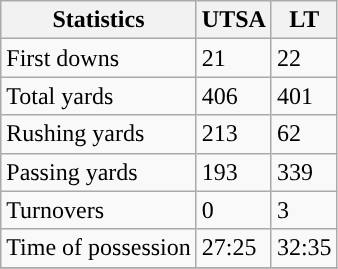<table class="wikitable" style="float: left;">
<tr>
<th>Statistics</th>
<th>UTSA</th>
<th>LT</th>
</tr>
<tr>
<td>First downs</td>
<td>21</td>
<td>22</td>
</tr>
<tr>
<td>Total yards</td>
<td>406</td>
<td>401</td>
</tr>
<tr>
<td>Rushing yards</td>
<td>213</td>
<td>62</td>
</tr>
<tr>
<td>Passing yards</td>
<td>193</td>
<td>339</td>
</tr>
<tr>
<td>Turnovers</td>
<td>0</td>
<td>3</td>
</tr>
<tr>
<td>Time of possession</td>
<td>27:25</td>
<td>32:35</td>
</tr>
<tr>
</tr>
</table>
